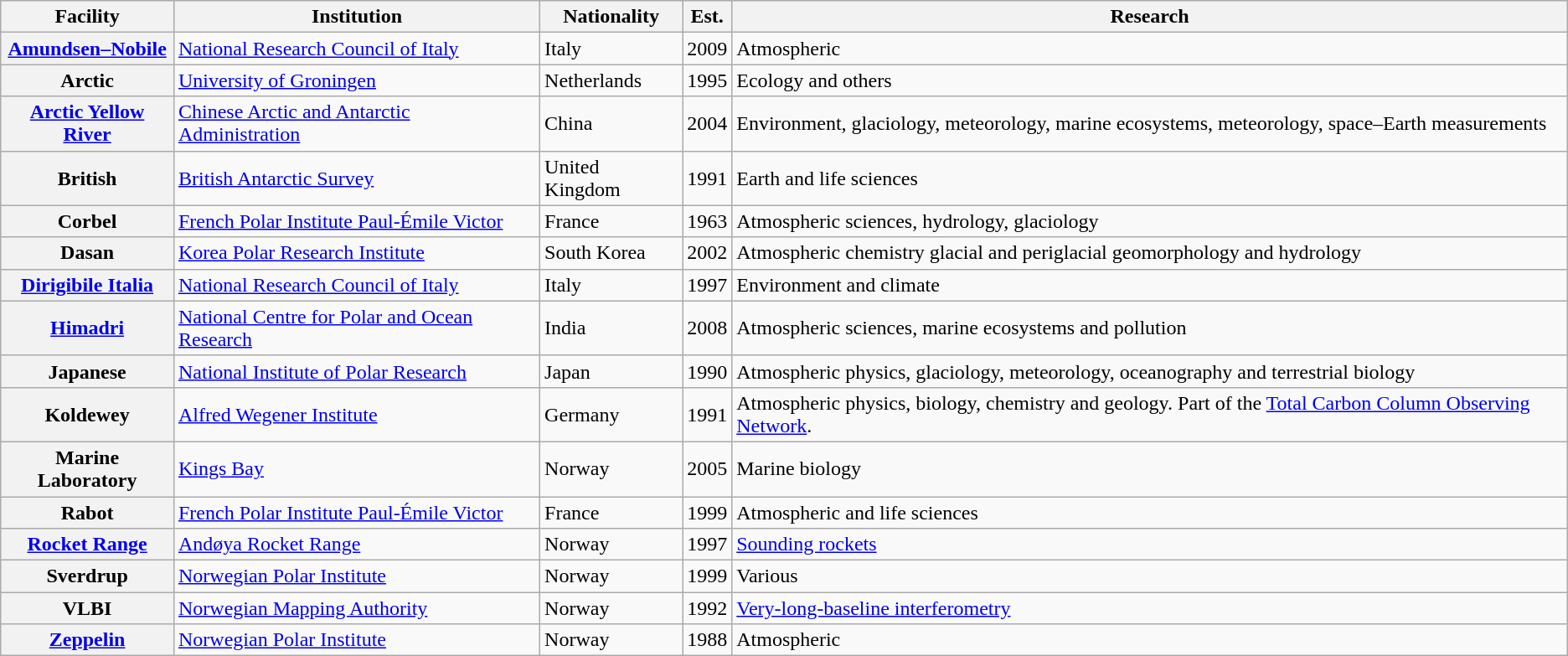<table class="wikitable sortable plainrowheaders">
<tr>
<th scope=col>Facility</th>
<th scope=col>Institution</th>
<th scope=col>Nationality</th>
<th scope=col>Est.</th>
<th scope=col>Research</th>
</tr>
<tr>
<th scope=row><a href='#'>Amundsen–Nobile</a></th>
<td><a href='#'>National Research Council of Italy</a></td>
<td> Italy</td>
<td>2009</td>
<td>Atmospheric</td>
</tr>
<tr>
<th scope=row>Arctic</th>
<td><a href='#'>University of Groningen</a></td>
<td> Netherlands</td>
<td>1995</td>
<td>Ecology and others</td>
</tr>
<tr>
<th scope=row><a href='#'>Arctic Yellow River</a></th>
<td><a href='#'>Chinese Arctic and Antarctic Administration</a></td>
<td> China</td>
<td>2004</td>
<td>Environment, glaciology, meteorology, marine ecosystems, meteorology, space–Earth measurements</td>
</tr>
<tr>
<th scope=row>British</th>
<td><a href='#'>British Antarctic Survey</a></td>
<td> United Kingdom</td>
<td>1991</td>
<td>Earth and life sciences</td>
</tr>
<tr>
<th scope=row>Corbel </th>
<td><a href='#'>French Polar Institute Paul-Émile Victor</a></td>
<td> France</td>
<td>1963</td>
<td>Atmospheric sciences, hydrology, glaciology</td>
</tr>
<tr>
<th scope=row>Dasan</th>
<td><a href='#'>Korea Polar Research Institute</a></td>
<td> South Korea</td>
<td>2002</td>
<td>Atmospheric chemistry glacial and periglacial geomorphology and hydrology</td>
</tr>
<tr>
<th scope=row><a href='#'>Dirigibile Italia</a></th>
<td><a href='#'>National Research Council of Italy</a></td>
<td> Italy</td>
<td>1997</td>
<td>Environment and climate</td>
</tr>
<tr>
<th scope=row><a href='#'>Himadri</a></th>
<td><a href='#'>National Centre for Polar and Ocean Research</a></td>
<td> India</td>
<td>2008</td>
<td>Atmospheric sciences, marine ecosystems and pollution</td>
</tr>
<tr>
<th scope=row>Japanese</th>
<td><a href='#'>National Institute of Polar Research</a></td>
<td> Japan</td>
<td>1990</td>
<td>Atmospheric physics, glaciology, meteorology, oceanography and terrestrial biology</td>
</tr>
<tr>
<th scope=row>Koldewey </th>
<td><a href='#'>Alfred Wegener Institute</a></td>
<td> Germany</td>
<td>1991</td>
<td>Atmospheric physics, biology, chemistry and geology. Part of the <a href='#'>Total Carbon Column Observing Network</a>.</td>
</tr>
<tr>
<th scope=row>Marine Laboratory</th>
<td><a href='#'>Kings Bay</a></td>
<td> Norway</td>
<td>2005</td>
<td>Marine biology</td>
</tr>
<tr>
<th scope=row>Rabot </th>
<td><a href='#'>French Polar Institute Paul-Émile Victor</a></td>
<td> France</td>
<td>1999</td>
<td>Atmospheric and life sciences</td>
</tr>
<tr>
<th scope=row><a href='#'>Rocket Range</a></th>
<td><a href='#'>Andøya Rocket Range</a></td>
<td> Norway</td>
<td>1997</td>
<td><a href='#'>Sounding rockets</a></td>
</tr>
<tr>
<th scope=row>Sverdrup</th>
<td><a href='#'>Norwegian Polar Institute</a></td>
<td> Norway</td>
<td>1999</td>
<td>Various</td>
</tr>
<tr>
<th scope=row>VLBI</th>
<td><a href='#'>Norwegian Mapping Authority</a></td>
<td> Norway</td>
<td>1992</td>
<td><a href='#'>Very-long-baseline interferometry</a></td>
</tr>
<tr>
<th scope=row><a href='#'>Zeppelin</a></th>
<td><a href='#'>Norwegian Polar Institute</a></td>
<td> Norway</td>
<td>1988</td>
<td>Atmospheric</td>
</tr>
</table>
